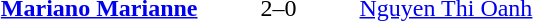<table>
<tr>
<th width=400></th>
<th width=100></th>
<th width=400></th>
</tr>
<tr>
<td align=right><strong><a href='#'>Mariano Marianne</a> </strong></td>
<td align=center>2–0</td>
<td> <a href='#'>Nguyen Thi Oanh</a></td>
</tr>
</table>
